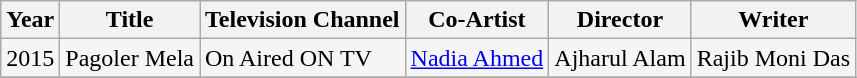<table class="wikitable sortable" style="background:#F5F5F5;">
<tr>
<th>Year</th>
<th>Title</th>
<th>Television Channel</th>
<th>Co-Artist</th>
<th>Director</th>
<th>Writer</th>
</tr>
<tr>
<td>2015</td>
<td>Pagoler Mela</td>
<td>On Aired ON TV</td>
<td><a href='#'>Nadia Ahmed</a></td>
<td>Ajharul Alam</td>
<td>Rajib Moni Das</td>
</tr>
<tr>
</tr>
</table>
